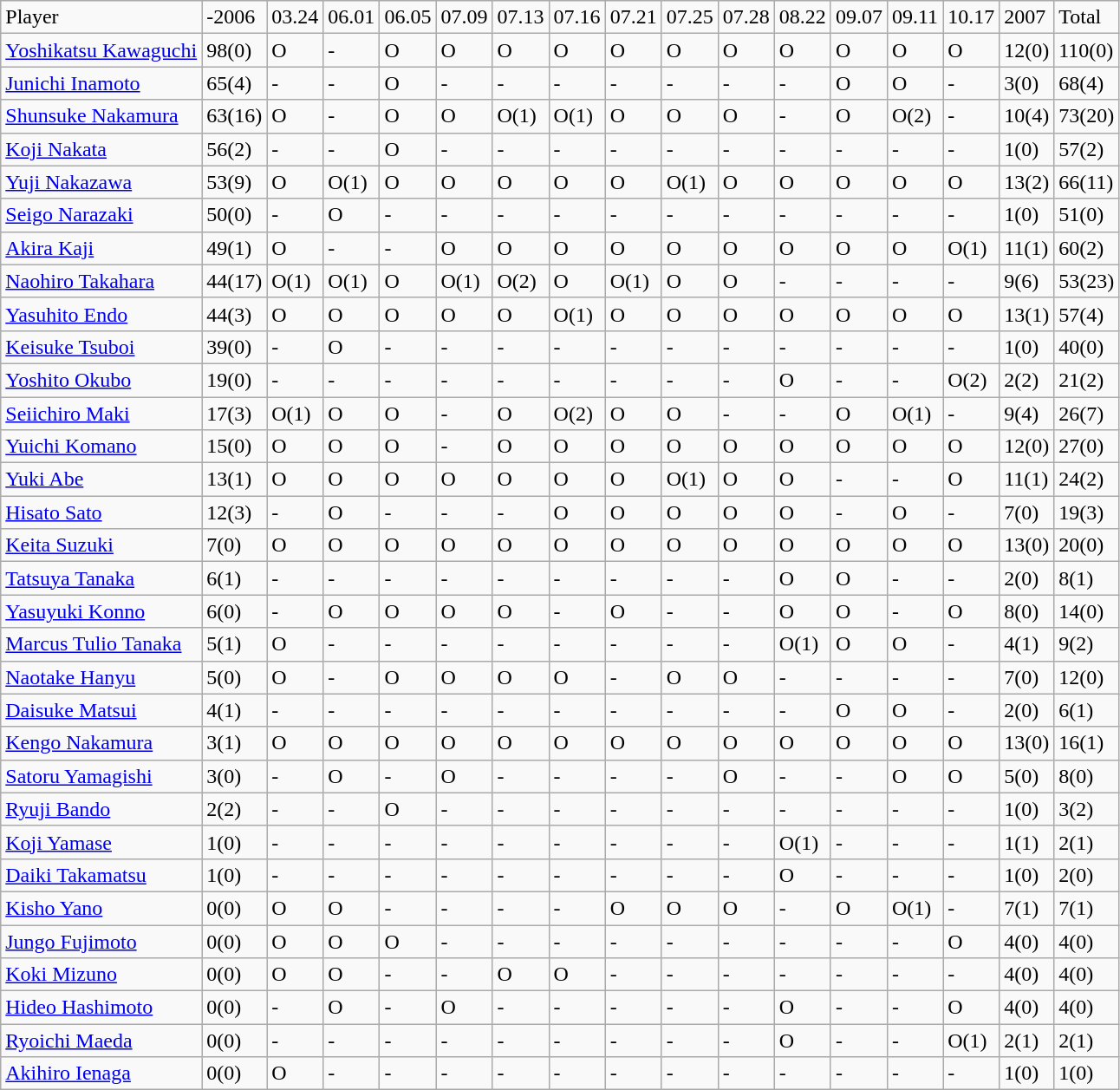<table class="wikitable" style="text-align:left;">
<tr>
<td>Player</td>
<td>-2006</td>
<td>03.24</td>
<td>06.01</td>
<td>06.05</td>
<td>07.09</td>
<td>07.13</td>
<td>07.16</td>
<td>07.21</td>
<td>07.25</td>
<td>07.28</td>
<td>08.22</td>
<td>09.07</td>
<td>09.11</td>
<td>10.17</td>
<td>2007</td>
<td>Total</td>
</tr>
<tr>
<td><a href='#'>Yoshikatsu Kawaguchi</a></td>
<td>98(0)</td>
<td>O</td>
<td>-</td>
<td>O</td>
<td>O</td>
<td>O</td>
<td>O</td>
<td>O</td>
<td>O</td>
<td>O</td>
<td>O</td>
<td>O</td>
<td>O</td>
<td>O</td>
<td>12(0)</td>
<td>110(0)</td>
</tr>
<tr>
<td><a href='#'>Junichi Inamoto</a></td>
<td>65(4)</td>
<td>-</td>
<td>-</td>
<td>O</td>
<td>-</td>
<td>-</td>
<td>-</td>
<td>-</td>
<td>-</td>
<td>-</td>
<td>-</td>
<td>O</td>
<td>O</td>
<td>-</td>
<td>3(0)</td>
<td>68(4)</td>
</tr>
<tr>
<td><a href='#'>Shunsuke Nakamura</a></td>
<td>63(16)</td>
<td>O</td>
<td>-</td>
<td>O</td>
<td>O</td>
<td>O(1)</td>
<td>O(1)</td>
<td>O</td>
<td>O</td>
<td>O</td>
<td>-</td>
<td>O</td>
<td>O(2)</td>
<td>-</td>
<td>10(4)</td>
<td>73(20)</td>
</tr>
<tr>
<td><a href='#'>Koji Nakata</a></td>
<td>56(2)</td>
<td>-</td>
<td>-</td>
<td>O</td>
<td>-</td>
<td>-</td>
<td>-</td>
<td>-</td>
<td>-</td>
<td>-</td>
<td>-</td>
<td>-</td>
<td>-</td>
<td>-</td>
<td>1(0)</td>
<td>57(2)</td>
</tr>
<tr>
<td><a href='#'>Yuji Nakazawa</a></td>
<td>53(9)</td>
<td>O</td>
<td>O(1)</td>
<td>O</td>
<td>O</td>
<td>O</td>
<td>O</td>
<td>O</td>
<td>O(1)</td>
<td>O</td>
<td>O</td>
<td>O</td>
<td>O</td>
<td>O</td>
<td>13(2)</td>
<td>66(11)</td>
</tr>
<tr>
<td><a href='#'>Seigo Narazaki</a></td>
<td>50(0)</td>
<td>-</td>
<td>O</td>
<td>-</td>
<td>-</td>
<td>-</td>
<td>-</td>
<td>-</td>
<td>-</td>
<td>-</td>
<td>-</td>
<td>-</td>
<td>-</td>
<td>-</td>
<td>1(0)</td>
<td>51(0)</td>
</tr>
<tr>
<td><a href='#'>Akira Kaji</a></td>
<td>49(1)</td>
<td>O</td>
<td>-</td>
<td>-</td>
<td>O</td>
<td>O</td>
<td>O</td>
<td>O</td>
<td>O</td>
<td>O</td>
<td>O</td>
<td>O</td>
<td>O</td>
<td>O(1)</td>
<td>11(1)</td>
<td>60(2)</td>
</tr>
<tr>
<td><a href='#'>Naohiro Takahara</a></td>
<td>44(17)</td>
<td>O(1)</td>
<td>O(1)</td>
<td>O</td>
<td>O(1)</td>
<td>O(2)</td>
<td>O</td>
<td>O(1)</td>
<td>O</td>
<td>O</td>
<td>-</td>
<td>-</td>
<td>-</td>
<td>-</td>
<td>9(6)</td>
<td>53(23)</td>
</tr>
<tr>
<td><a href='#'>Yasuhito Endo</a></td>
<td>44(3)</td>
<td>O</td>
<td>O</td>
<td>O</td>
<td>O</td>
<td>O</td>
<td>O(1)</td>
<td>O</td>
<td>O</td>
<td>O</td>
<td>O</td>
<td>O</td>
<td>O</td>
<td>O</td>
<td>13(1)</td>
<td>57(4)</td>
</tr>
<tr>
<td><a href='#'>Keisuke Tsuboi</a></td>
<td>39(0)</td>
<td>-</td>
<td>O</td>
<td>-</td>
<td>-</td>
<td>-</td>
<td>-</td>
<td>-</td>
<td>-</td>
<td>-</td>
<td>-</td>
<td>-</td>
<td>-</td>
<td>-</td>
<td>1(0)</td>
<td>40(0)</td>
</tr>
<tr>
<td><a href='#'>Yoshito Okubo</a></td>
<td>19(0)</td>
<td>-</td>
<td>-</td>
<td>-</td>
<td>-</td>
<td>-</td>
<td>-</td>
<td>-</td>
<td>-</td>
<td>-</td>
<td>O</td>
<td>-</td>
<td>-</td>
<td>O(2)</td>
<td>2(2)</td>
<td>21(2)</td>
</tr>
<tr>
<td><a href='#'>Seiichiro Maki</a></td>
<td>17(3)</td>
<td>O(1)</td>
<td>O</td>
<td>O</td>
<td>-</td>
<td>O</td>
<td>O(2)</td>
<td>O</td>
<td>O</td>
<td>-</td>
<td>-</td>
<td>O</td>
<td>O(1)</td>
<td>-</td>
<td>9(4)</td>
<td>26(7)</td>
</tr>
<tr>
<td><a href='#'>Yuichi Komano</a></td>
<td>15(0)</td>
<td>O</td>
<td>O</td>
<td>O</td>
<td>-</td>
<td>O</td>
<td>O</td>
<td>O</td>
<td>O</td>
<td>O</td>
<td>O</td>
<td>O</td>
<td>O</td>
<td>O</td>
<td>12(0)</td>
<td>27(0)</td>
</tr>
<tr>
<td><a href='#'>Yuki Abe</a></td>
<td>13(1)</td>
<td>O</td>
<td>O</td>
<td>O</td>
<td>O</td>
<td>O</td>
<td>O</td>
<td>O</td>
<td>O(1)</td>
<td>O</td>
<td>O</td>
<td>-</td>
<td>-</td>
<td>O</td>
<td>11(1)</td>
<td>24(2)</td>
</tr>
<tr>
<td><a href='#'>Hisato Sato</a></td>
<td>12(3)</td>
<td>-</td>
<td>O</td>
<td>-</td>
<td>-</td>
<td>-</td>
<td>O</td>
<td>O</td>
<td>O</td>
<td>O</td>
<td>O</td>
<td>-</td>
<td>O</td>
<td>-</td>
<td>7(0)</td>
<td>19(3)</td>
</tr>
<tr>
<td><a href='#'>Keita Suzuki</a></td>
<td>7(0)</td>
<td>O</td>
<td>O</td>
<td>O</td>
<td>O</td>
<td>O</td>
<td>O</td>
<td>O</td>
<td>O</td>
<td>O</td>
<td>O</td>
<td>O</td>
<td>O</td>
<td>O</td>
<td>13(0)</td>
<td>20(0)</td>
</tr>
<tr>
<td><a href='#'>Tatsuya Tanaka</a></td>
<td>6(1)</td>
<td>-</td>
<td>-</td>
<td>-</td>
<td>-</td>
<td>-</td>
<td>-</td>
<td>-</td>
<td>-</td>
<td>-</td>
<td>O</td>
<td>O</td>
<td>-</td>
<td>-</td>
<td>2(0)</td>
<td>8(1)</td>
</tr>
<tr>
<td><a href='#'>Yasuyuki Konno</a></td>
<td>6(0)</td>
<td>-</td>
<td>O</td>
<td>O</td>
<td>O</td>
<td>O</td>
<td>-</td>
<td>O</td>
<td>-</td>
<td>-</td>
<td>O</td>
<td>O</td>
<td>-</td>
<td>O</td>
<td>8(0)</td>
<td>14(0)</td>
</tr>
<tr>
<td><a href='#'>Marcus Tulio Tanaka</a></td>
<td>5(1)</td>
<td>O</td>
<td>-</td>
<td>-</td>
<td>-</td>
<td>-</td>
<td>-</td>
<td>-</td>
<td>-</td>
<td>-</td>
<td>O(1)</td>
<td>O</td>
<td>O</td>
<td>-</td>
<td>4(1)</td>
<td>9(2)</td>
</tr>
<tr>
<td><a href='#'>Naotake Hanyu</a></td>
<td>5(0)</td>
<td>O</td>
<td>-</td>
<td>O</td>
<td>O</td>
<td>O</td>
<td>O</td>
<td>-</td>
<td>O</td>
<td>O</td>
<td>-</td>
<td>-</td>
<td>-</td>
<td>-</td>
<td>7(0)</td>
<td>12(0)</td>
</tr>
<tr>
<td><a href='#'>Daisuke Matsui</a></td>
<td>4(1)</td>
<td>-</td>
<td>-</td>
<td>-</td>
<td>-</td>
<td>-</td>
<td>-</td>
<td>-</td>
<td>-</td>
<td>-</td>
<td>-</td>
<td>O</td>
<td>O</td>
<td>-</td>
<td>2(0)</td>
<td>6(1)</td>
</tr>
<tr>
<td><a href='#'>Kengo Nakamura</a></td>
<td>3(1)</td>
<td>O</td>
<td>O</td>
<td>O</td>
<td>O</td>
<td>O</td>
<td>O</td>
<td>O</td>
<td>O</td>
<td>O</td>
<td>O</td>
<td>O</td>
<td>O</td>
<td>O</td>
<td>13(0)</td>
<td>16(1)</td>
</tr>
<tr>
<td><a href='#'>Satoru Yamagishi</a></td>
<td>3(0)</td>
<td>-</td>
<td>O</td>
<td>-</td>
<td>O</td>
<td>-</td>
<td>-</td>
<td>-</td>
<td>-</td>
<td>O</td>
<td>-</td>
<td>-</td>
<td>O</td>
<td>O</td>
<td>5(0)</td>
<td>8(0)</td>
</tr>
<tr>
<td><a href='#'>Ryuji Bando</a></td>
<td>2(2)</td>
<td>-</td>
<td>-</td>
<td>O</td>
<td>-</td>
<td>-</td>
<td>-</td>
<td>-</td>
<td>-</td>
<td>-</td>
<td>-</td>
<td>-</td>
<td>-</td>
<td>-</td>
<td>1(0)</td>
<td>3(2)</td>
</tr>
<tr>
<td><a href='#'>Koji Yamase</a></td>
<td>1(0)</td>
<td>-</td>
<td>-</td>
<td>-</td>
<td>-</td>
<td>-</td>
<td>-</td>
<td>-</td>
<td>-</td>
<td>-</td>
<td>O(1)</td>
<td>-</td>
<td>-</td>
<td>-</td>
<td>1(1)</td>
<td>2(1)</td>
</tr>
<tr>
<td><a href='#'>Daiki Takamatsu</a></td>
<td>1(0)</td>
<td>-</td>
<td>-</td>
<td>-</td>
<td>-</td>
<td>-</td>
<td>-</td>
<td>-</td>
<td>-</td>
<td>-</td>
<td>O</td>
<td>-</td>
<td>-</td>
<td>-</td>
<td>1(0)</td>
<td>2(0)</td>
</tr>
<tr>
<td><a href='#'>Kisho Yano</a></td>
<td>0(0)</td>
<td>O</td>
<td>O</td>
<td>-</td>
<td>-</td>
<td>-</td>
<td>-</td>
<td>O</td>
<td>O</td>
<td>O</td>
<td>-</td>
<td>O</td>
<td>O(1)</td>
<td>-</td>
<td>7(1)</td>
<td>7(1)</td>
</tr>
<tr>
<td><a href='#'>Jungo Fujimoto</a></td>
<td>0(0)</td>
<td>O</td>
<td>O</td>
<td>O</td>
<td>-</td>
<td>-</td>
<td>-</td>
<td>-</td>
<td>-</td>
<td>-</td>
<td>-</td>
<td>-</td>
<td>-</td>
<td>O</td>
<td>4(0)</td>
<td>4(0)</td>
</tr>
<tr>
<td><a href='#'>Koki Mizuno</a></td>
<td>0(0)</td>
<td>O</td>
<td>O</td>
<td>-</td>
<td>-</td>
<td>O</td>
<td>O</td>
<td>-</td>
<td>-</td>
<td>-</td>
<td>-</td>
<td>-</td>
<td>-</td>
<td>-</td>
<td>4(0)</td>
<td>4(0)</td>
</tr>
<tr>
<td><a href='#'>Hideo Hashimoto</a></td>
<td>0(0)</td>
<td>-</td>
<td>O</td>
<td>-</td>
<td>O</td>
<td>-</td>
<td>-</td>
<td>-</td>
<td>-</td>
<td>-</td>
<td>O</td>
<td>-</td>
<td>-</td>
<td>O</td>
<td>4(0)</td>
<td>4(0)</td>
</tr>
<tr>
<td><a href='#'>Ryoichi Maeda</a></td>
<td>0(0)</td>
<td>-</td>
<td>-</td>
<td>-</td>
<td>-</td>
<td>-</td>
<td>-</td>
<td>-</td>
<td>-</td>
<td>-</td>
<td>O</td>
<td>-</td>
<td>-</td>
<td>O(1)</td>
<td>2(1)</td>
<td>2(1)</td>
</tr>
<tr>
<td><a href='#'>Akihiro Ienaga</a></td>
<td>0(0)</td>
<td>O</td>
<td>-</td>
<td>-</td>
<td>-</td>
<td>-</td>
<td>-</td>
<td>-</td>
<td>-</td>
<td>-</td>
<td>-</td>
<td>-</td>
<td>-</td>
<td>-</td>
<td>1(0)</td>
<td>1(0)</td>
</tr>
</table>
